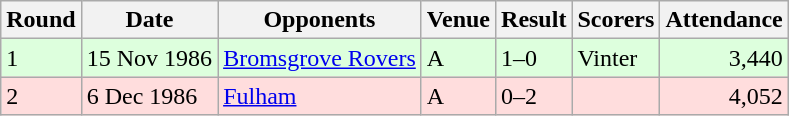<table class="wikitable">
<tr>
<th>Round</th>
<th>Date</th>
<th>Opponents</th>
<th>Venue</th>
<th>Result</th>
<th>Scorers</th>
<th>Attendance</th>
</tr>
<tr bgcolor="#ddffdd">
<td>1</td>
<td>15 Nov 1986</td>
<td><a href='#'>Bromsgrove Rovers</a></td>
<td>A</td>
<td>1–0</td>
<td>Vinter</td>
<td align="right">3,440</td>
</tr>
<tr bgcolor="#ffdddd">
<td>2</td>
<td>6 Dec 1986</td>
<td><a href='#'>Fulham</a></td>
<td>A</td>
<td>0–2</td>
<td></td>
<td align="right">4,052</td>
</tr>
</table>
